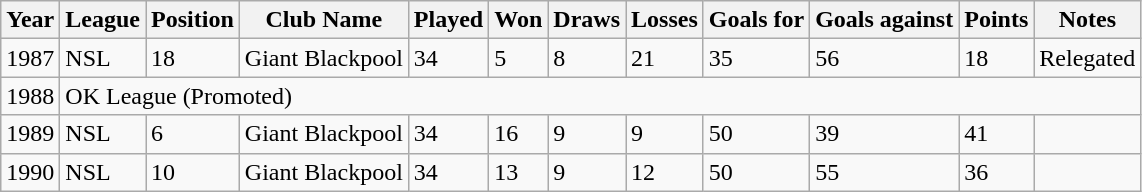<table class="wikitable">
<tr>
<th>Year</th>
<th>League</th>
<th>Position</th>
<th>Club Name</th>
<th>Played</th>
<th>Won</th>
<th>Draws</th>
<th>Losses</th>
<th>Goals for</th>
<th>Goals against</th>
<th>Points</th>
<th>Notes</th>
</tr>
<tr>
<td>1987</td>
<td>NSL</td>
<td>18</td>
<td>Giant Blackpool</td>
<td>34</td>
<td>5</td>
<td>8</td>
<td>21</td>
<td>35</td>
<td>56</td>
<td>18</td>
<td>Relegated</td>
</tr>
<tr>
<td>1988</td>
<td colspan="11">OK League (Promoted)</td>
</tr>
<tr>
<td>1989</td>
<td>NSL</td>
<td>6</td>
<td>Giant Blackpool</td>
<td>34</td>
<td>16</td>
<td>9</td>
<td>9</td>
<td>50</td>
<td>39</td>
<td>41</td>
<td></td>
</tr>
<tr>
<td>1990</td>
<td>NSL</td>
<td>10</td>
<td>Giant Blackpool</td>
<td>34</td>
<td>13</td>
<td>9</td>
<td>12</td>
<td>50</td>
<td>55</td>
<td>36</td>
<td></td>
</tr>
</table>
